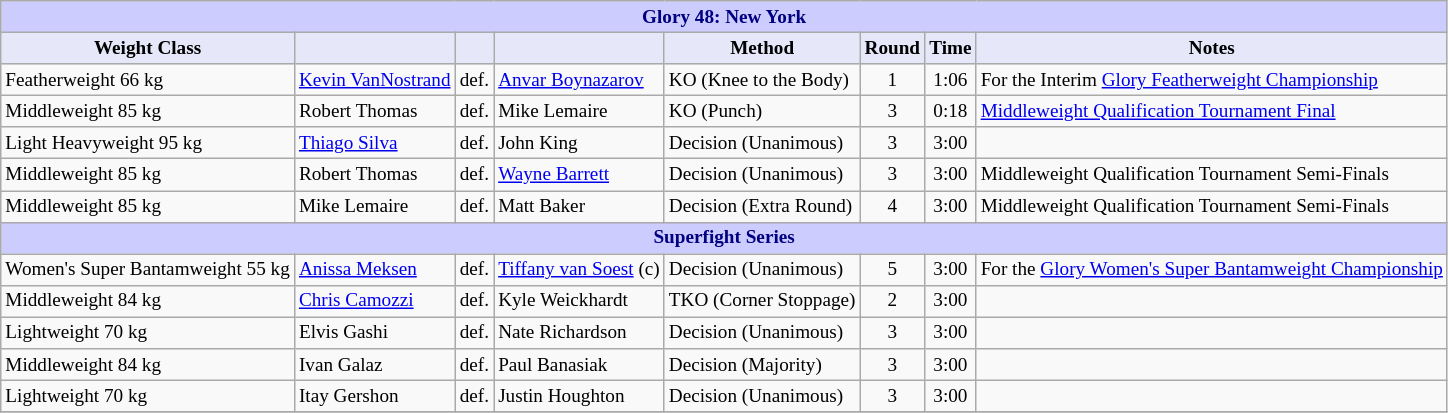<table class="wikitable" style="font-size: 80%;">
<tr>
<th colspan="8" style="background-color: #ccf; color: #000080; text-align: center;"><strong>Glory 48: New York</strong></th>
</tr>
<tr>
<th colspan="1" style="background-color: #E6E8FA; color: #000000; text-align: center;">Weight Class</th>
<th colspan="1" style="background-color: #E6E8FA; color: #000000; text-align: center;"></th>
<th colspan="1" style="background-color: #E6E8FA; color: #000000; text-align: center;"></th>
<th colspan="1" style="background-color: #E6E8FA; color: #000000; text-align: center;"></th>
<th colspan="1" style="background-color: #E6E8FA; color: #000000; text-align: center;">Method</th>
<th colspan="1" style="background-color: #E6E8FA; color: #000000; text-align: center;">Round</th>
<th colspan="1" style="background-color: #E6E8FA; color: #000000; text-align: center;">Time</th>
<th colspan="1" style="background-color: #E6E8FA; color: #000000; text-align: center;">Notes</th>
</tr>
<tr>
<td>Featherweight 66 kg</td>
<td> <a href='#'>Kevin VanNostrand</a></td>
<td align=center>def.</td>
<td> <a href='#'>Anvar Boynazarov</a></td>
<td>KO (Knee to the Body)</td>
<td align=center>1</td>
<td align=center>1:06</td>
<td>For the Interim <a href='#'>Glory Featherweight Championship</a></td>
</tr>
<tr>
<td>Middleweight 85 kg</td>
<td> Robert Thomas</td>
<td align=center>def.</td>
<td> Mike Lemaire</td>
<td>KO (Punch)</td>
<td align=center>3</td>
<td align=center>0:18</td>
<td><a href='#'>Middleweight Qualification Tournament Final</a></td>
</tr>
<tr>
<td>Light Heavyweight 95 kg</td>
<td> <a href='#'>Thiago Silva</a></td>
<td align=center>def.</td>
<td> John King</td>
<td>Decision (Unanimous)</td>
<td align=center>3</td>
<td align=center>3:00</td>
<td></td>
</tr>
<tr>
<td>Middleweight 85 kg</td>
<td> Robert Thomas</td>
<td align=center>def.</td>
<td> <a href='#'>Wayne Barrett</a></td>
<td>Decision (Unanimous)</td>
<td align=center>3</td>
<td align=center>3:00</td>
<td>Middleweight Qualification Tournament Semi-Finals</td>
</tr>
<tr>
<td>Middleweight 85 kg</td>
<td> Mike Lemaire</td>
<td align=center>def.</td>
<td> Matt Baker</td>
<td>Decision (Extra Round)</td>
<td align=center>4</td>
<td align=center>3:00</td>
<td>Middleweight Qualification Tournament Semi-Finals</td>
</tr>
<tr>
<th colspan="8" style="background-color: #ccf; color: #000080; text-align: center;"><strong>Superfight Series</strong></th>
</tr>
<tr>
<td>Women's Super Bantamweight 55 kg</td>
<td> <a href='#'>Anissa Meksen</a></td>
<td align=center>def.</td>
<td> <a href='#'>Tiffany van Soest</a> (c)</td>
<td>Decision (Unanimous)</td>
<td align=center>5</td>
<td align=center>3:00</td>
<td>For the <a href='#'>Glory Women's Super Bantamweight Championship</a></td>
</tr>
<tr>
<td>Middleweight 84 kg</td>
<td> <a href='#'>Chris Camozzi</a></td>
<td align=center>def.</td>
<td> Kyle Weickhardt</td>
<td>TKO (Corner Stoppage)</td>
<td align=center>2</td>
<td align=center>3:00</td>
<td></td>
</tr>
<tr>
<td>Lightweight 70 kg</td>
<td> Elvis Gashi</td>
<td align=center>def.</td>
<td> Nate Richardson</td>
<td>Decision (Unanimous)</td>
<td align=center>3</td>
<td align=center>3:00</td>
<td></td>
</tr>
<tr>
<td>Middleweight 84 kg</td>
<td> Ivan Galaz</td>
<td align=center>def.</td>
<td> Paul Banasiak</td>
<td>Decision (Majority)</td>
<td align=center>3</td>
<td align=center>3:00</td>
<td></td>
</tr>
<tr>
<td>Lightweight 70 kg</td>
<td> Itay Gershon</td>
<td align=center>def.</td>
<td> Justin Houghton</td>
<td>Decision (Unanimous)</td>
<td align=center>3</td>
<td align=center>3:00</td>
<td></td>
</tr>
<tr>
</tr>
</table>
